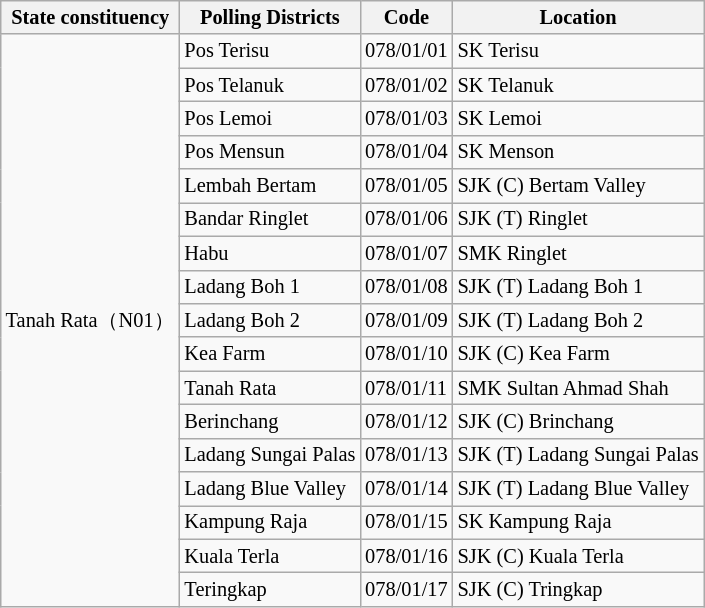<table class="wikitable sortable mw-collapsible" style="white-space:nowrap;font-size:85%">
<tr>
<th>State constituency</th>
<th>Polling Districts</th>
<th>Code</th>
<th>Location</th>
</tr>
<tr>
<td rowspan="17">Tanah Rata（N01）</td>
<td>Pos Terisu</td>
<td>078/01/01</td>
<td>SK Terisu</td>
</tr>
<tr>
<td>Pos Telanuk</td>
<td>078/01/02</td>
<td>SK Telanuk</td>
</tr>
<tr>
<td>Pos Lemoi</td>
<td>078/01/03</td>
<td>SK Lemoi</td>
</tr>
<tr>
<td>Pos Mensun</td>
<td>078/01/04</td>
<td>SK Menson</td>
</tr>
<tr>
<td>Lembah Bertam</td>
<td>078/01/05</td>
<td>SJK (C) Bertam Valley</td>
</tr>
<tr>
<td>Bandar Ringlet</td>
<td>078/01/06</td>
<td>SJK (T) Ringlet</td>
</tr>
<tr>
<td>Habu</td>
<td>078/01/07</td>
<td>SMK Ringlet</td>
</tr>
<tr>
<td>Ladang Boh 1</td>
<td>078/01/08</td>
<td>SJK (T) Ladang Boh 1</td>
</tr>
<tr>
<td>Ladang Boh 2</td>
<td>078/01/09</td>
<td>SJK (T) Ladang Boh 2</td>
</tr>
<tr>
<td>Kea Farm</td>
<td>078/01/10</td>
<td>SJK (C) Kea Farm</td>
</tr>
<tr>
<td>Tanah Rata</td>
<td>078/01/11</td>
<td>SMK Sultan Ahmad Shah</td>
</tr>
<tr>
<td>Berinchang</td>
<td>078/01/12</td>
<td>SJK (C) Brinchang</td>
</tr>
<tr>
<td>Ladang Sungai Palas</td>
<td>078/01/13</td>
<td>SJK (T) Ladang Sungai Palas</td>
</tr>
<tr>
<td>Ladang Blue Valley</td>
<td>078/01/14</td>
<td>SJK (T) Ladang Blue Valley</td>
</tr>
<tr>
<td>Kampung Raja</td>
<td>078/01/15</td>
<td>SK Kampung Raja</td>
</tr>
<tr>
<td>Kuala Terla</td>
<td>078/01/16</td>
<td>SJK (C) Kuala Terla</td>
</tr>
<tr>
<td>Teringkap</td>
<td>078/01/17</td>
<td>SJK (C) Tringkap</td>
</tr>
</table>
